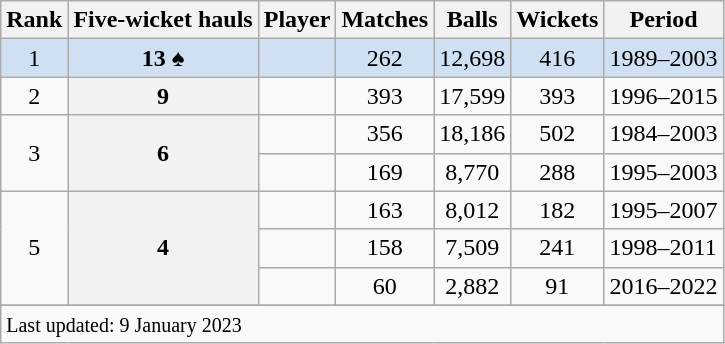<table class="wikitable plainrowheaders sortable">
<tr>
<th scope=col>Rank</th>
<th scope=col>Five-wicket hauls</th>
<th scope=col>Player</th>
<th scope=col>Matches</th>
<th scope=col>Balls</th>
<th scope=col>Wickets</th>
<th scope=col>Period</th>
</tr>
<tr bgcolor=#cee0f2>
<td align=center>1</td>
<th scope="row" style="text-align:center; background:#cee0f2;">13 ♠</th>
<td></td>
<td align=center>262</td>
<td align=center>12,698</td>
<td align=center>416</td>
<td>1989–2003</td>
</tr>
<tr>
<td align=center>2</td>
<th scope=row style=text-align:center;>9</th>
<td></td>
<td align=center>393</td>
<td align=center>17,599</td>
<td align=center>393</td>
<td>1996–2015</td>
</tr>
<tr>
<td align=center rowspan=2>3</td>
<th scope=row style=text-align:center; rowspan=2>6</th>
<td></td>
<td align=center>356</td>
<td align=center>18,186</td>
<td align=center>502</td>
<td>1984–2003</td>
</tr>
<tr>
<td></td>
<td align=center>169</td>
<td align=center>8,770</td>
<td align=center>288</td>
<td>1995–2003</td>
</tr>
<tr>
<td align=center rowspan=3>5</td>
<th scope=row style=text-align:center; rowspan=3>4</th>
<td></td>
<td align=center>163</td>
<td align=center>8,012</td>
<td align=center>182</td>
<td>1995–2007</td>
</tr>
<tr>
<td></td>
<td align=center>158</td>
<td align=center>7,509</td>
<td align=center>241</td>
<td>1998–2011</td>
</tr>
<tr>
<td></td>
<td align=center>60</td>
<td align=center>2,882</td>
<td align=center>91</td>
<td>2016–2022</td>
</tr>
<tr>
</tr>
<tr class=sortbottom>
<td colspan=7><small>Last updated: 9 January 2023</small></td>
</tr>
</table>
